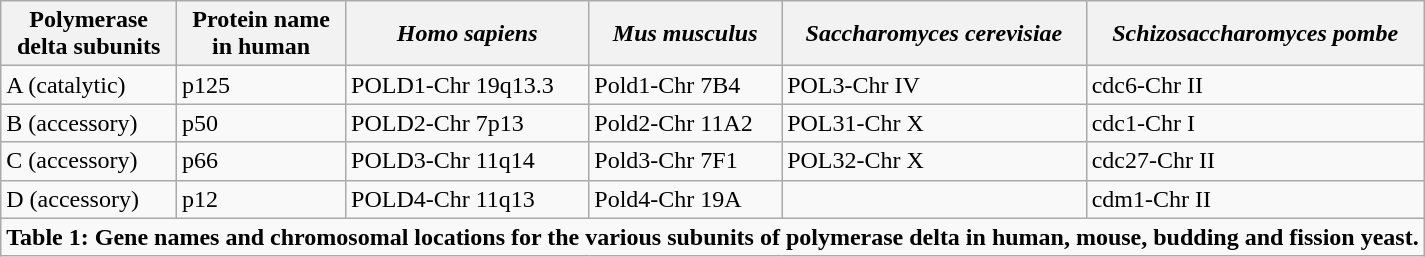<table class="wikitable">
<tr>
<th>Polymerase <br> delta subunits</th>
<th>Protein name <br> in human</th>
<th><em>Homo sapiens</em></th>
<th><em>Mus musculus</em></th>
<th><em>Saccharomyces cerevisiae</em></th>
<th><em>Schizosaccharomyces pombe</em></th>
</tr>
<tr>
<td>A  (catalytic)</td>
<td>p125</td>
<td>POLD1-Chr 19q13.3</td>
<td>Pold1-Chr 7B4</td>
<td>POL3-Chr IV</td>
<td>cdc6-Chr II</td>
</tr>
<tr>
<td>B  (accessory)</td>
<td>p50</td>
<td>POLD2-Chr 7p13</td>
<td>Pold2-Chr 11A2</td>
<td>POL31-Chr X</td>
<td>cdc1-Chr I</td>
</tr>
<tr>
<td>C  (accessory)</td>
<td>p66</td>
<td>POLD3-Chr 11q14</td>
<td>Pold3-Chr 7F1</td>
<td>POL32-Chr X</td>
<td>cdc27-Chr II</td>
</tr>
<tr>
<td>D  (accessory)</td>
<td>p12</td>
<td>POLD4-Chr 11q13</td>
<td>Pold4-Chr 19A</td>
<td></td>
<td>cdm1-Chr II</td>
</tr>
<tr>
<td colspan="6"><strong>Table 1: Gene names and chromosomal locations for the various subunits of polymerase delta in human, mouse, budding and fission yeast.</strong></td>
</tr>
</table>
